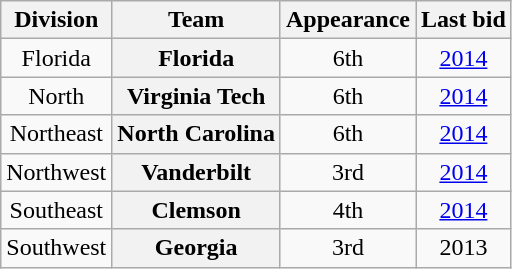<table class="wikitable sortable" style="text-align:center">
<tr>
<th>Division</th>
<th>Team</th>
<th>Appearance</th>
<th>Last bid</th>
</tr>
<tr>
<td>Florida</td>
<th>Florida</th>
<td>6th</td>
<td><a href='#'>2014</a></td>
</tr>
<tr>
<td>North</td>
<th>Virginia Tech</th>
<td>6th</td>
<td><a href='#'>2014</a></td>
</tr>
<tr>
<td>Northeast</td>
<th>North Carolina</th>
<td>6th</td>
<td><a href='#'>2014</a></td>
</tr>
<tr>
<td>Northwest</td>
<th>Vanderbilt</th>
<td>3rd</td>
<td><a href='#'>2014</a></td>
</tr>
<tr>
<td>Southeast</td>
<th>Clemson</th>
<td>4th</td>
<td><a href='#'>2014</a></td>
</tr>
<tr>
<td>Southwest</td>
<th>Georgia</th>
<td>3rd</td>
<td>2013</td>
</tr>
</table>
